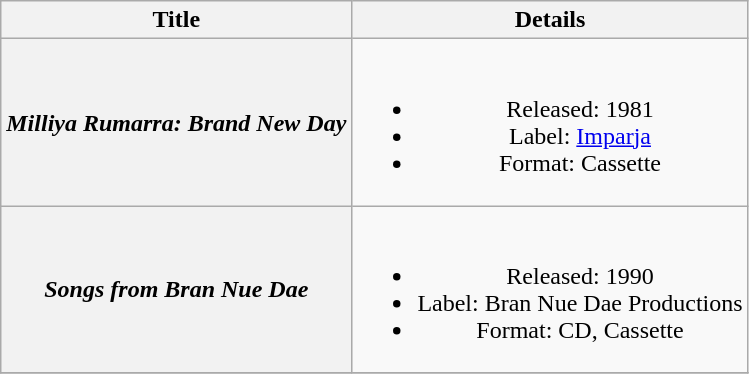<table class="wikitable plainrowheaders" style="text-align:center;" border="1">
<tr>
<th>Title</th>
<th>Details</th>
</tr>
<tr>
<th scope="row"><em>Milliya Rumarra: Brand New Day</em></th>
<td><br><ul><li>Released: 1981</li><li>Label: <a href='#'>Imparja</a></li><li>Format: Cassette</li></ul></td>
</tr>
<tr>
<th scope="row"><em>Songs from Bran Nue Dae</em></th>
<td><br><ul><li>Released: 1990</li><li>Label: Bran Nue Dae Productions</li><li>Format: CD, Cassette</li></ul></td>
</tr>
<tr>
</tr>
</table>
